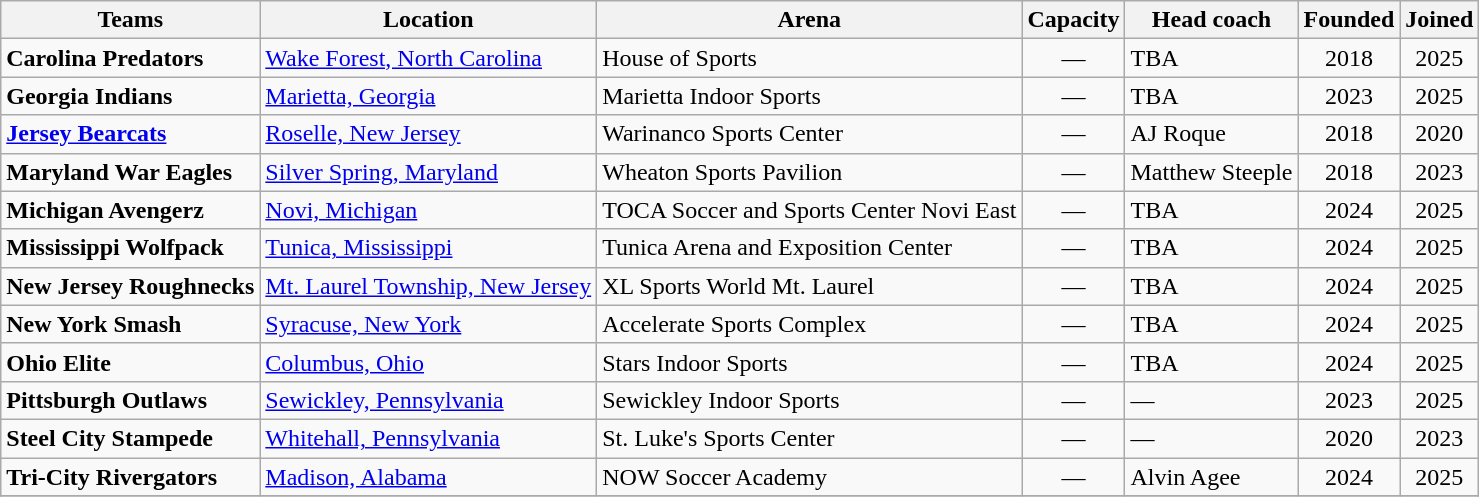<table class="wikitable">
<tr>
<th>Teams</th>
<th>Location</th>
<th>Arena</th>
<th>Capacity</th>
<th>Head coach</th>
<th>Founded</th>
<th>Joined<br></th>
</tr>
<tr>
<td><strong>Carolina Predators</strong></td>
<td><a href='#'>Wake Forest, North Carolina</a></td>
<td>House of Sports</td>
<td align=center>—</td>
<td>TBA</td>
<td align=center>2018</td>
<td align=center>2025</td>
</tr>
<tr>
<td><strong>Georgia Indians</strong></td>
<td><a href='#'>Marietta, Georgia</a></td>
<td>Marietta Indoor Sports</td>
<td align=center>—</td>
<td>TBA</td>
<td align=center>2023</td>
<td align=center>2025</td>
</tr>
<tr>
<td><strong><a href='#'>Jersey Bearcats</a></strong></td>
<td><a href='#'>Roselle, New Jersey</a></td>
<td>Warinanco Sports Center</td>
<td align=center>—</td>
<td>AJ Roque</td>
<td align=center>2018</td>
<td align=center>2020</td>
</tr>
<tr>
<td><strong>Maryland War Eagles</strong></td>
<td><a href='#'>Silver Spring, Maryland</a></td>
<td>Wheaton Sports Pavilion</td>
<td align=center>—</td>
<td>Matthew Steeple</td>
<td align=center>2018</td>
<td align=center>2023</td>
</tr>
<tr>
<td><strong>Michigan Avengerz</strong></td>
<td><a href='#'>Novi, Michigan</a></td>
<td>TOCA Soccer and Sports Center Novi East</td>
<td align=center>—</td>
<td>TBA</td>
<td align=center>2024</td>
<td align=center>2025</td>
</tr>
<tr>
<td><strong>Mississippi Wolfpack</strong></td>
<td><a href='#'>Tunica, Mississippi</a></td>
<td>Tunica Arena and Exposition Center</td>
<td align=center>—</td>
<td>TBA</td>
<td align=center>2024</td>
<td align=center>2025</td>
</tr>
<tr>
<td><strong>New Jersey Roughnecks</strong></td>
<td><a href='#'>Mt. Laurel Township, New Jersey</a></td>
<td>XL Sports World Mt. Laurel</td>
<td align=center>—</td>
<td>TBA</td>
<td align=center>2024</td>
<td align=center>2025</td>
</tr>
<tr>
<td><strong>New York Smash</strong></td>
<td><a href='#'>Syracuse, New York</a></td>
<td>Accelerate Sports Complex</td>
<td align=center>—</td>
<td>TBA</td>
<td align=center>2024</td>
<td align=center>2025</td>
</tr>
<tr>
<td><strong>Ohio Elite</strong></td>
<td><a href='#'>Columbus, Ohio</a></td>
<td>Stars Indoor Sports</td>
<td align=center>—</td>
<td>TBA</td>
<td align=center>2024</td>
<td align=center>2025</td>
</tr>
<tr>
<td><strong>Pittsburgh Outlaws</strong></td>
<td><a href='#'>Sewickley, Pennsylvania</a></td>
<td>Sewickley Indoor Sports</td>
<td align=center>—</td>
<td>—</td>
<td align=center>2023</td>
<td align=center>2025</td>
</tr>
<tr>
<td><strong>Steel City Stampede</strong></td>
<td><a href='#'>Whitehall, Pennsylvania</a></td>
<td>St. Luke's Sports Center</td>
<td align=center>—</td>
<td>—</td>
<td align=center>2020</td>
<td align=center>2023</td>
</tr>
<tr>
<td><strong>Tri-City Rivergators</strong></td>
<td><a href='#'>Madison, Alabama</a></td>
<td>NOW Soccer Academy</td>
<td align=center>—</td>
<td>Alvin Agee</td>
<td align=center>2024</td>
<td align=center>2025</td>
</tr>
<tr>
</tr>
</table>
